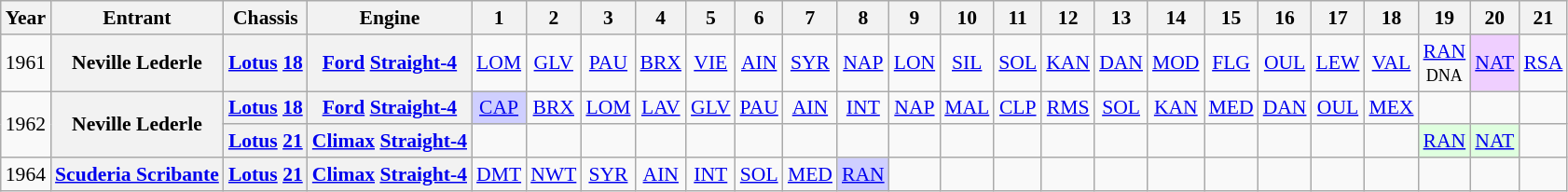<table class="wikitable" style="text-align:center; font-size:90%">
<tr>
<th>Year</th>
<th>Entrant</th>
<th>Chassis</th>
<th>Engine</th>
<th>1</th>
<th>2</th>
<th>3</th>
<th>4</th>
<th>5</th>
<th>6</th>
<th>7</th>
<th>8</th>
<th>9</th>
<th>10</th>
<th>11</th>
<th>12</th>
<th>13</th>
<th>14</th>
<th>15</th>
<th>16</th>
<th>17</th>
<th>18</th>
<th>19</th>
<th>20</th>
<th>21</th>
</tr>
<tr>
<td>1961</td>
<th>Neville Lederle</th>
<th><a href='#'>Lotus</a> <a href='#'>18</a></th>
<th><a href='#'>Ford</a> <a href='#'>Straight-4</a></th>
<td><a href='#'>LOM</a></td>
<td><a href='#'>GLV</a></td>
<td><a href='#'>PAU</a></td>
<td><a href='#'>BRX</a></td>
<td><a href='#'>VIE</a></td>
<td><a href='#'>AIN</a></td>
<td><a href='#'>SYR</a></td>
<td><a href='#'>NAP</a></td>
<td><a href='#'>LON</a></td>
<td><a href='#'>SIL</a></td>
<td><a href='#'>SOL</a></td>
<td><a href='#'>KAN</a></td>
<td><a href='#'>DAN</a></td>
<td><a href='#'>MOD</a></td>
<td><a href='#'>FLG</a></td>
<td><a href='#'>OUL</a></td>
<td><a href='#'>LEW</a></td>
<td><a href='#'>VAL</a></td>
<td><a href='#'>RAN</a><br><small>DNA</small></td>
<td style="background:#EFCFFF;"><a href='#'>NAT</a><br></td>
<td><a href='#'>RSA</a></td>
</tr>
<tr>
<td rowspan=2>1962</td>
<th rowspan=2>Neville Lederle</th>
<th><a href='#'>Lotus</a> <a href='#'>18</a></th>
<th><a href='#'>Ford</a> <a href='#'>Straight-4</a></th>
<td style="background:#CFCFFF;"><a href='#'>CAP</a><br></td>
<td><a href='#'>BRX</a></td>
<td><a href='#'>LOM</a></td>
<td><a href='#'>LAV</a></td>
<td><a href='#'>GLV</a></td>
<td><a href='#'>PAU</a></td>
<td><a href='#'>AIN</a></td>
<td><a href='#'>INT</a></td>
<td><a href='#'>NAP</a></td>
<td><a href='#'>MAL</a></td>
<td><a href='#'>CLP</a></td>
<td><a href='#'>RMS</a></td>
<td><a href='#'>SOL</a></td>
<td><a href='#'>KAN</a></td>
<td><a href='#'>MED</a></td>
<td><a href='#'>DAN</a></td>
<td><a href='#'>OUL</a></td>
<td><a href='#'>MEX</a></td>
<td></td>
<td></td>
<td></td>
</tr>
<tr>
<th><a href='#'>Lotus</a> <a href='#'>21</a></th>
<th><a href='#'>Climax</a> <a href='#'>Straight-4</a></th>
<td></td>
<td></td>
<td></td>
<td></td>
<td></td>
<td></td>
<td></td>
<td></td>
<td></td>
<td></td>
<td></td>
<td></td>
<td></td>
<td></td>
<td></td>
<td></td>
<td></td>
<td></td>
<td style="background:#DFFFDF;"><a href='#'>RAN</a><br></td>
<td style="background:#DFFFDF;"><a href='#'>NAT</a><br></td>
<td></td>
</tr>
<tr>
<td>1964</td>
<th><a href='#'>Scuderia Scribante</a></th>
<th><a href='#'>Lotus</a> <a href='#'>21</a></th>
<th><a href='#'>Climax</a> <a href='#'>Straight-4</a></th>
<td><a href='#'>DMT</a></td>
<td><a href='#'>NWT</a></td>
<td><a href='#'>SYR</a></td>
<td><a href='#'>AIN</a></td>
<td><a href='#'>INT</a></td>
<td><a href='#'>SOL</a></td>
<td><a href='#'>MED</a></td>
<td style="background:#CFCFFF;"><a href='#'>RAN</a><br></td>
<td></td>
<td></td>
<td></td>
<td></td>
<td></td>
<td></td>
<td></td>
<td></td>
<td></td>
<td></td>
<td></td>
<td></td>
<td></td>
</tr>
</table>
